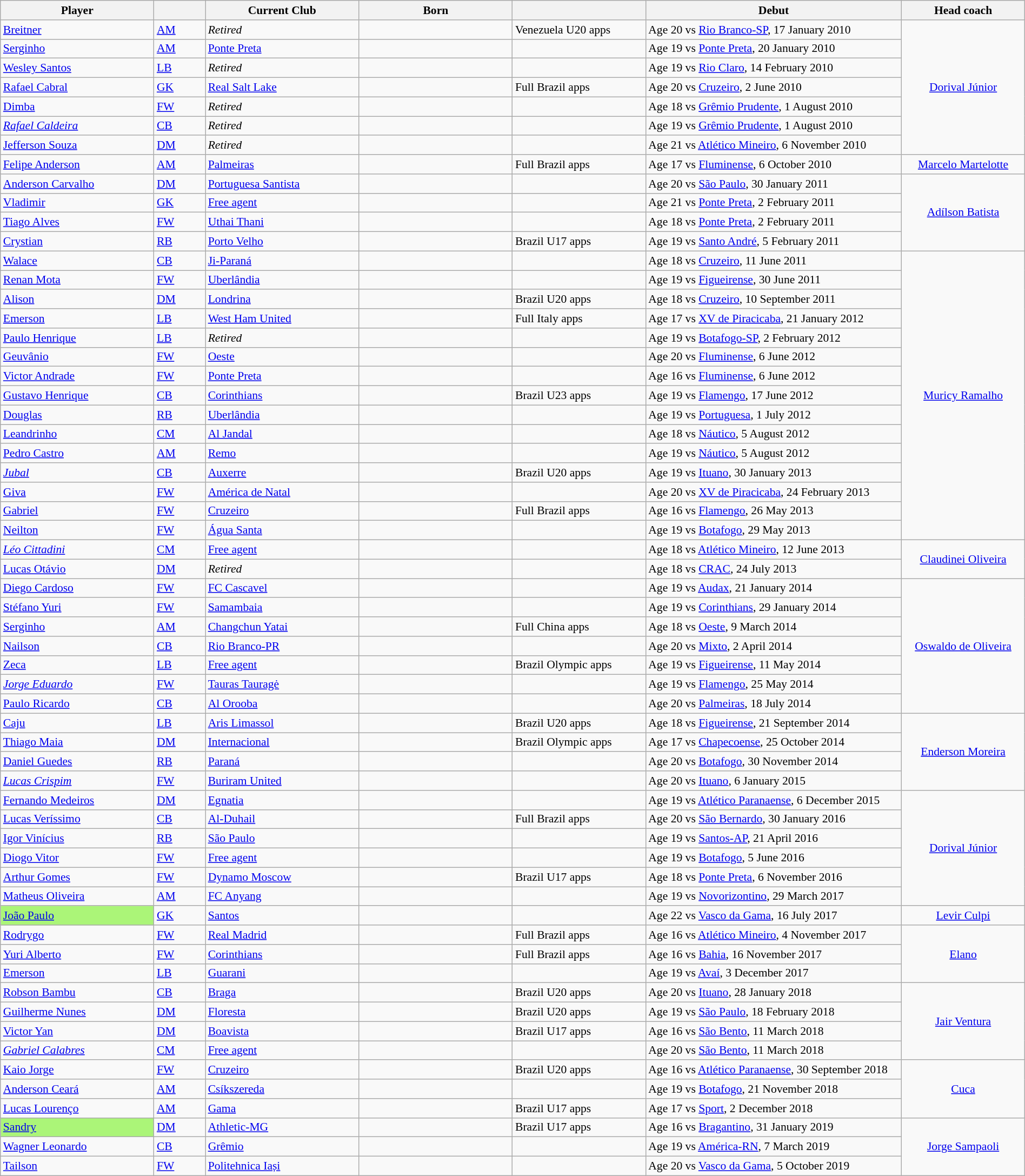<table class="wikitable sortable collapsible mw-collapsed" style="font-size:90%;width:100%">
<tr>
<th width=15%>Player</th>
<th width=5%></th>
<th width=15%>Current Club</th>
<th width=15%>Born</th>
<th width=13%></th>
<th width=25%>Debut</th>
<th width=12%>Head coach</th>
</tr>
<tr>
<td><a href='#'>Breitner</a></td>
<td><a href='#'>AM</a></td>
<td><em>Retired</em></td>
<td></td>
<td>Venezuela U20 apps</td>
<td>Age 20 vs <a href='#'>Rio Branco-SP</a>, 17 January 2010</td>
<td rowspan="7" align="center"><a href='#'>Dorival Júnior</a></td>
</tr>
<tr>
<td><a href='#'>Serginho</a></td>
<td><a href='#'>AM</a></td>
<td><a href='#'>Ponte Preta</a></td>
<td></td>
<td></td>
<td>Age 19 vs <a href='#'>Ponte Preta</a>, 20 January 2010</td>
</tr>
<tr>
<td><a href='#'>Wesley Santos</a></td>
<td><a href='#'>LB</a></td>
<td><em>Retired</em></td>
<td></td>
<td></td>
<td>Age 19 vs <a href='#'>Rio Claro</a>, 14 February 2010</td>
</tr>
<tr>
<td><a href='#'>Rafael Cabral</a></td>
<td><a href='#'>GK</a></td>
<td><a href='#'>Real Salt Lake</a></td>
<td></td>
<td>Full Brazil apps</td>
<td>Age 20 vs <a href='#'>Cruzeiro</a>, 2 June 2010</td>
</tr>
<tr>
<td><a href='#'>Dimba</a></td>
<td><a href='#'>FW</a></td>
<td><em>Retired</em></td>
<td></td>
<td></td>
<td>Age 18 vs <a href='#'>Grêmio Prudente</a>, 1 August 2010</td>
</tr>
<tr>
<td><em><a href='#'>Rafael Caldeira</a></em></td>
<td><a href='#'>CB</a></td>
<td><em>Retired</em></td>
<td></td>
<td></td>
<td>Age 19 vs <a href='#'>Grêmio Prudente</a>, 1 August 2010</td>
</tr>
<tr>
<td><a href='#'>Jefferson Souza</a></td>
<td><a href='#'>DM</a></td>
<td><em>Retired</em></td>
<td></td>
<td></td>
<td>Age 21 vs <a href='#'>Atlético Mineiro</a>, 6 November 2010</td>
</tr>
<tr>
<td><a href='#'>Felipe Anderson</a></td>
<td><a href='#'>AM</a></td>
<td><a href='#'>Palmeiras</a></td>
<td></td>
<td>Full Brazil apps</td>
<td>Age 17 vs <a href='#'>Fluminense</a>, 6 October 2010</td>
<td align="center"><a href='#'>Marcelo Martelotte</a></td>
</tr>
<tr>
<td><a href='#'>Anderson Carvalho</a></td>
<td><a href='#'>DM</a></td>
<td><a href='#'>Portuguesa Santista</a></td>
<td></td>
<td></td>
<td>Age 20 vs <a href='#'>São Paulo</a>, 30 January 2011</td>
<td rowspan="4" align="center"><a href='#'>Adílson Batista</a></td>
</tr>
<tr>
<td><a href='#'>Vladimir</a></td>
<td><a href='#'>GK</a></td>
<td><a href='#'>Free agent</a></td>
<td></td>
<td></td>
<td>Age 21 vs <a href='#'>Ponte Preta</a>, 2 February 2011</td>
</tr>
<tr>
<td><a href='#'>Tiago Alves</a></td>
<td><a href='#'>FW</a></td>
<td><a href='#'>Uthai Thani</a></td>
<td></td>
<td></td>
<td>Age 18 vs <a href='#'>Ponte Preta</a>, 2 February 2011</td>
</tr>
<tr>
<td><a href='#'>Crystian</a></td>
<td><a href='#'>RB</a></td>
<td><a href='#'>Porto Velho</a></td>
<td></td>
<td>Brazil U17 apps</td>
<td>Age 19 vs <a href='#'>Santo André</a>, 5 February 2011</td>
</tr>
<tr>
<td><a href='#'>Walace</a></td>
<td><a href='#'>CB</a></td>
<td><a href='#'>Ji-Paraná</a></td>
<td></td>
<td></td>
<td>Age 18 vs <a href='#'>Cruzeiro</a>, 11 June 2011</td>
<td rowspan="15" align="center"><a href='#'>Muricy Ramalho</a></td>
</tr>
<tr>
<td><a href='#'>Renan Mota</a></td>
<td><a href='#'>FW</a></td>
<td><a href='#'>Uberlândia</a></td>
<td></td>
<td></td>
<td>Age 19 vs <a href='#'>Figueirense</a>, 30 June 2011</td>
</tr>
<tr>
<td><a href='#'>Alison</a></td>
<td><a href='#'>DM</a></td>
<td><a href='#'>Londrina</a></td>
<td></td>
<td>Brazil U20 apps</td>
<td>Age 18 vs <a href='#'>Cruzeiro</a>, 10 September 2011</td>
</tr>
<tr>
<td><a href='#'>Emerson</a></td>
<td><a href='#'>LB</a></td>
<td><a href='#'>West Ham United</a></td>
<td></td>
<td>Full Italy apps</td>
<td>Age 17 vs <a href='#'>XV de Piracicaba</a>, 21 January 2012</td>
</tr>
<tr>
<td><a href='#'>Paulo Henrique</a></td>
<td><a href='#'>LB</a></td>
<td><em>Retired</em></td>
<td></td>
<td></td>
<td>Age 19 vs <a href='#'>Botafogo-SP</a>, 2 February 2012</td>
</tr>
<tr>
<td><a href='#'>Geuvânio</a></td>
<td><a href='#'>FW</a></td>
<td><a href='#'>Oeste</a></td>
<td></td>
<td></td>
<td>Age 20 vs <a href='#'>Fluminense</a>, 6 June 2012</td>
</tr>
<tr>
<td><a href='#'>Victor Andrade</a></td>
<td><a href='#'>FW</a></td>
<td><a href='#'>Ponte Preta</a></td>
<td></td>
<td></td>
<td>Age 16 vs <a href='#'>Fluminense</a>, 6 June 2012</td>
</tr>
<tr>
<td><a href='#'>Gustavo Henrique</a></td>
<td><a href='#'>CB</a></td>
<td><a href='#'>Corinthians</a></td>
<td></td>
<td>Brazil U23 apps</td>
<td>Age 19 vs <a href='#'>Flamengo</a>, 17 June 2012</td>
</tr>
<tr>
<td><a href='#'>Douglas</a></td>
<td><a href='#'>RB</a></td>
<td><a href='#'>Uberlândia</a></td>
<td></td>
<td></td>
<td>Age 19 vs <a href='#'>Portuguesa</a>, 1 July 2012</td>
</tr>
<tr>
<td><a href='#'>Leandrinho</a></td>
<td><a href='#'>CM</a></td>
<td><a href='#'>Al Jandal</a></td>
<td></td>
<td></td>
<td>Age 18 vs <a href='#'>Náutico</a>, 5 August 2012</td>
</tr>
<tr>
<td><a href='#'>Pedro Castro</a></td>
<td><a href='#'>AM</a></td>
<td><a href='#'>Remo</a></td>
<td></td>
<td></td>
<td>Age 19 vs <a href='#'>Náutico</a>, 5 August 2012</td>
</tr>
<tr>
<td><em><a href='#'>Jubal</a></em></td>
<td><a href='#'>CB</a></td>
<td><a href='#'>Auxerre</a></td>
<td></td>
<td>Brazil U20 apps</td>
<td>Age 19 vs <a href='#'>Ituano</a>, 30 January 2013</td>
</tr>
<tr>
<td><a href='#'>Giva</a></td>
<td><a href='#'>FW</a></td>
<td><a href='#'>América de Natal</a></td>
<td></td>
<td></td>
<td>Age 20 vs <a href='#'>XV de Piracicaba</a>, 24 February 2013</td>
</tr>
<tr>
<td><a href='#'>Gabriel</a></td>
<td><a href='#'>FW</a></td>
<td><a href='#'>Cruzeiro</a></td>
<td></td>
<td>Full Brazil apps</td>
<td>Age 16 vs <a href='#'>Flamengo</a>, 26 May 2013</td>
</tr>
<tr>
<td><a href='#'>Neilton</a></td>
<td><a href='#'>FW</a></td>
<td><a href='#'>Água Santa</a></td>
<td></td>
<td></td>
<td>Age 19 vs <a href='#'>Botafogo</a>, 29 May 2013</td>
</tr>
<tr>
<td><em><a href='#'>Léo Cittadini</a></em></td>
<td><a href='#'>CM</a></td>
<td><a href='#'>Free agent</a></td>
<td></td>
<td></td>
<td>Age 18 vs <a href='#'>Atlético Mineiro</a>, 12 June 2013</td>
<td rowspan="2" align="center"><a href='#'>Claudinei Oliveira</a></td>
</tr>
<tr>
<td><a href='#'>Lucas Otávio</a></td>
<td><a href='#'>DM</a></td>
<td><em>Retired</em></td>
<td></td>
<td></td>
<td>Age 18 vs <a href='#'>CRAC</a>, 24 July 2013</td>
</tr>
<tr>
<td><a href='#'>Diego Cardoso</a></td>
<td><a href='#'>FW</a></td>
<td><a href='#'>FC Cascavel</a></td>
<td></td>
<td></td>
<td>Age 19 vs <a href='#'>Audax</a>, 21 January 2014</td>
<td rowspan="7" align="center"><a href='#'>Oswaldo de Oliveira</a></td>
</tr>
<tr>
<td><a href='#'>Stéfano Yuri</a></td>
<td><a href='#'>FW</a></td>
<td><a href='#'>Samambaia</a></td>
<td></td>
<td></td>
<td>Age 19 vs <a href='#'>Corinthians</a>, 29 January 2014</td>
</tr>
<tr>
<td><a href='#'>Serginho</a></td>
<td><a href='#'>AM</a></td>
<td><a href='#'>Changchun Yatai</a></td>
<td></td>
<td>Full China apps</td>
<td>Age 18 vs <a href='#'>Oeste</a>, 9 March 2014</td>
</tr>
<tr>
<td><a href='#'>Nailson</a></td>
<td><a href='#'>CB</a></td>
<td><a href='#'>Rio Branco-PR</a></td>
<td></td>
<td></td>
<td>Age 20 vs <a href='#'>Mixto</a>, 2 April 2014</td>
</tr>
<tr>
<td><a href='#'>Zeca</a></td>
<td><a href='#'>LB</a></td>
<td><a href='#'>Free agent</a></td>
<td></td>
<td>Brazil Olympic apps</td>
<td>Age 19 vs <a href='#'>Figueirense</a>, 11 May 2014</td>
</tr>
<tr>
<td><em><a href='#'>Jorge Eduardo</a></em></td>
<td><a href='#'>FW</a></td>
<td><a href='#'>Tauras Tauragė</a></td>
<td></td>
<td></td>
<td>Age 19 vs <a href='#'>Flamengo</a>, 25 May 2014</td>
</tr>
<tr>
<td><a href='#'>Paulo Ricardo</a></td>
<td><a href='#'>CB</a></td>
<td><a href='#'>Al Orooba</a></td>
<td></td>
<td></td>
<td>Age 20 vs <a href='#'>Palmeiras</a>, 18 July 2014</td>
</tr>
<tr>
<td><a href='#'>Caju</a></td>
<td><a href='#'>LB</a></td>
<td><a href='#'>Aris Limassol</a></td>
<td></td>
<td>Brazil U20 apps</td>
<td>Age 18 vs <a href='#'>Figueirense</a>, 21 September 2014</td>
<td rowspan="4" align="center"><a href='#'>Enderson Moreira</a></td>
</tr>
<tr>
<td><a href='#'>Thiago Maia</a></td>
<td><a href='#'>DM</a></td>
<td><a href='#'>Internacional</a></td>
<td></td>
<td>Brazil Olympic apps</td>
<td>Age 17 vs <a href='#'>Chapecoense</a>, 25 October 2014</td>
</tr>
<tr>
<td><a href='#'>Daniel Guedes</a></td>
<td><a href='#'>RB</a></td>
<td><a href='#'>Paraná</a></td>
<td></td>
<td></td>
<td>Age 20 vs <a href='#'>Botafogo</a>, 30 November 2014</td>
</tr>
<tr>
<td><em><a href='#'>Lucas Crispim</a></em></td>
<td><a href='#'>FW</a></td>
<td><a href='#'>Buriram United</a></td>
<td></td>
<td></td>
<td>Age 20 vs <a href='#'>Ituano</a>, 6 January 2015</td>
</tr>
<tr>
<td><a href='#'>Fernando Medeiros</a></td>
<td><a href='#'>DM</a></td>
<td><a href='#'>Egnatia</a></td>
<td></td>
<td></td>
<td>Age 19 vs <a href='#'>Atlético Paranaense</a>, 6 December 2015</td>
<td align="center" rowspan="6"><a href='#'>Dorival Júnior</a></td>
</tr>
<tr>
<td><a href='#'>Lucas Veríssimo</a></td>
<td><a href='#'>CB</a></td>
<td><a href='#'>Al-Duhail</a></td>
<td></td>
<td>Full Brazil apps</td>
<td>Age 20 vs <a href='#'>São Bernardo</a>, 30 January 2016</td>
</tr>
<tr>
<td><a href='#'>Igor Vinícius</a></td>
<td><a href='#'>RB</a></td>
<td><a href='#'>São Paulo</a></td>
<td></td>
<td></td>
<td>Age 19 vs <a href='#'>Santos-AP</a>, 21 April 2016</td>
</tr>
<tr>
<td><a href='#'>Diogo Vitor</a></td>
<td><a href='#'>FW</a></td>
<td><a href='#'>Free agent</a></td>
<td></td>
<td></td>
<td>Age 19 vs <a href='#'>Botafogo</a>, 5 June 2016</td>
</tr>
<tr>
<td><a href='#'>Arthur Gomes</a></td>
<td><a href='#'>FW</a></td>
<td><a href='#'>Dynamo Moscow</a></td>
<td></td>
<td>Brazil U17 apps</td>
<td>Age 18 vs <a href='#'>Ponte Preta</a>, 6 November 2016</td>
</tr>
<tr>
<td><a href='#'>Matheus Oliveira</a></td>
<td><a href='#'>AM</a></td>
<td><a href='#'>FC Anyang</a></td>
<td></td>
<td></td>
<td>Age 19 vs <a href='#'>Novorizontino</a>, 29 March 2017</td>
</tr>
<tr>
<td style="white-space:wrap; background:#ABF578;"><a href='#'>João Paulo</a></td>
<td><a href='#'>GK</a></td>
<td><a href='#'>Santos</a></td>
<td></td>
<td></td>
<td>Age 22 vs <a href='#'>Vasco da Gama</a>, 16 July 2017</td>
<td align="center"><a href='#'>Levir Culpi</a></td>
</tr>
<tr>
<td><a href='#'>Rodrygo</a></td>
<td><a href='#'>FW</a></td>
<td><a href='#'>Real Madrid</a></td>
<td></td>
<td>Full Brazil apps</td>
<td>Age 16 vs <a href='#'>Atlético Mineiro</a>, 4 November 2017</td>
<td rowspan="3" align="center"><a href='#'>Elano</a></td>
</tr>
<tr>
<td><a href='#'>Yuri Alberto</a></td>
<td><a href='#'>FW</a></td>
<td><a href='#'>Corinthians</a></td>
<td></td>
<td>Full Brazil apps</td>
<td>Age 16 vs <a href='#'>Bahia</a>, 16 November 2017</td>
</tr>
<tr>
<td><a href='#'>Emerson</a></td>
<td><a href='#'>LB</a></td>
<td><a href='#'>Guarani</a></td>
<td></td>
<td></td>
<td>Age 19 vs <a href='#'>Avaí</a>, 3 December 2017</td>
</tr>
<tr>
<td><a href='#'>Robson Bambu</a></td>
<td><a href='#'>CB</a></td>
<td><a href='#'>Braga</a></td>
<td></td>
<td>Brazil U20 apps</td>
<td>Age 20 vs <a href='#'>Ituano</a>, 28 January 2018</td>
<td rowspan="4" align="center"><a href='#'>Jair Ventura</a></td>
</tr>
<tr>
<td><a href='#'>Guilherme Nunes</a></td>
<td><a href='#'>DM</a></td>
<td><a href='#'>Floresta</a></td>
<td></td>
<td>Brazil U20 apps</td>
<td>Age 19 vs <a href='#'>São Paulo</a>, 18 February 2018</td>
</tr>
<tr>
<td><a href='#'>Victor Yan</a></td>
<td><a href='#'>DM</a></td>
<td><a href='#'>Boavista</a></td>
<td></td>
<td>Brazil U17 apps</td>
<td>Age 16 vs <a href='#'>São Bento</a>, 11 March 2018</td>
</tr>
<tr>
<td><em><a href='#'>Gabriel Calabres</a></em></td>
<td><a href='#'>CM</a></td>
<td><a href='#'>Free agent</a></td>
<td></td>
<td></td>
<td>Age 20 vs <a href='#'>São Bento</a>, 11 March 2018</td>
</tr>
<tr>
<td><a href='#'>Kaio Jorge</a></td>
<td><a href='#'>FW</a></td>
<td><a href='#'>Cruzeiro</a></td>
<td></td>
<td>Brazil U20 apps</td>
<td>Age 16 vs <a href='#'>Atlético Paranaense</a>, 30 September 2018</td>
<td rowspan="3" align="center"><a href='#'>Cuca</a></td>
</tr>
<tr>
<td><a href='#'>Anderson Ceará</a></td>
<td><a href='#'>AM</a></td>
<td><a href='#'>Csíkszereda</a></td>
<td></td>
<td></td>
<td>Age 19 vs <a href='#'>Botafogo</a>, 21 November 2018</td>
</tr>
<tr>
<td><a href='#'>Lucas Lourenço</a></td>
<td><a href='#'>AM</a></td>
<td><a href='#'>Gama</a></td>
<td></td>
<td>Brazil U17 apps</td>
<td>Age 17 vs <a href='#'>Sport</a>, 2 December 2018</td>
</tr>
<tr>
<td style="white-space:wrap; background:#ABF578;"><a href='#'>Sandry</a></td>
<td><a href='#'>DM</a></td>
<td><a href='#'>Athletic-MG</a></td>
<td></td>
<td>Brazil U17 apps</td>
<td>Age 16 vs <a href='#'>Bragantino</a>, 31 January 2019</td>
<td rowspan="3" align="center"><a href='#'>Jorge Sampaoli</a></td>
</tr>
<tr>
<td><a href='#'>Wagner Leonardo</a></td>
<td><a href='#'>CB</a></td>
<td><a href='#'>Grêmio</a></td>
<td></td>
<td></td>
<td>Age 19 vs <a href='#'>América-RN</a>, 7 March 2019</td>
</tr>
<tr>
<td><a href='#'>Tailson</a></td>
<td><a href='#'>FW</a></td>
<td><a href='#'>Politehnica Iași</a></td>
<td></td>
<td></td>
<td>Age 20 vs <a href='#'>Vasco da Gama</a>, 5 October 2019</td>
</tr>
</table>
